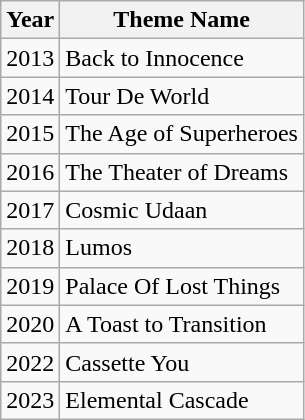<table class="wikitable sortable">
<tr>
<th>Year</th>
<th>Theme Name</th>
</tr>
<tr>
<td>2013</td>
<td>Back to Innocence </td>
</tr>
<tr>
<td>2014</td>
<td>Tour De World </td>
</tr>
<tr>
<td>2015</td>
<td>The Age of Superheroes </td>
</tr>
<tr>
<td>2016</td>
<td>The Theater of Dreams</td>
</tr>
<tr>
<td>2017</td>
<td>Cosmic Udaan</td>
</tr>
<tr>
<td>2018</td>
<td>Lumos</td>
</tr>
<tr>
<td>2019</td>
<td>Palace Of Lost Things</td>
</tr>
<tr>
<td>2020</td>
<td>A Toast to Transition</td>
</tr>
<tr>
<td>2022</td>
<td>Cassette You</td>
</tr>
<tr>
<td>2023</td>
<td>Elemental Cascade</td>
</tr>
</table>
